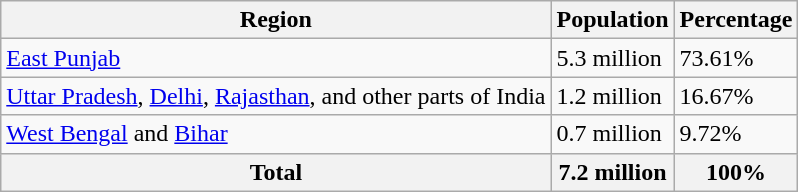<table class="wikitable">
<tr>
<th>Region</th>
<th>Population</th>
<th>Percentage</th>
</tr>
<tr>
<td><a href='#'>East Punjab</a></td>
<td>5.3 million</td>
<td>73.61%</td>
</tr>
<tr>
<td><a href='#'>Uttar Pradesh</a>, <a href='#'>Delhi</a>, <a href='#'>Rajasthan</a>, and other parts of India</td>
<td>1.2 million</td>
<td>16.67%</td>
</tr>
<tr>
<td><a href='#'>West Bengal</a> and <a href='#'>Bihar</a></td>
<td>0.7 million</td>
<td>9.72%</td>
</tr>
<tr>
<th>Total</th>
<th>7.2 million</th>
<th>100%</th>
</tr>
</table>
